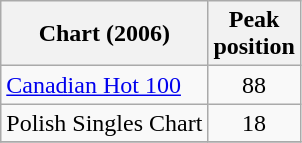<table class="wikitable sortable">
<tr>
<th>Chart (2006)</th>
<th>Peak<br>position</th>
</tr>
<tr>
<td><a href='#'>Canadian Hot 100</a></td>
<td align="center">88</td>
</tr>
<tr>
<td>Polish Singles Chart</td>
<td align="center">18</td>
</tr>
<tr>
</tr>
</table>
